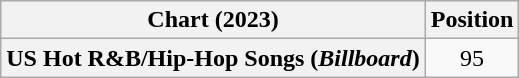<table class="wikitable plainrowheaders" style="text-align:center">
<tr>
<th scope="col">Chart (2023)</th>
<th scope="col">Position</th>
</tr>
<tr>
<th scope="row">US Hot R&B/Hip-Hop Songs (<em>Billboard</em>)</th>
<td>95</td>
</tr>
</table>
